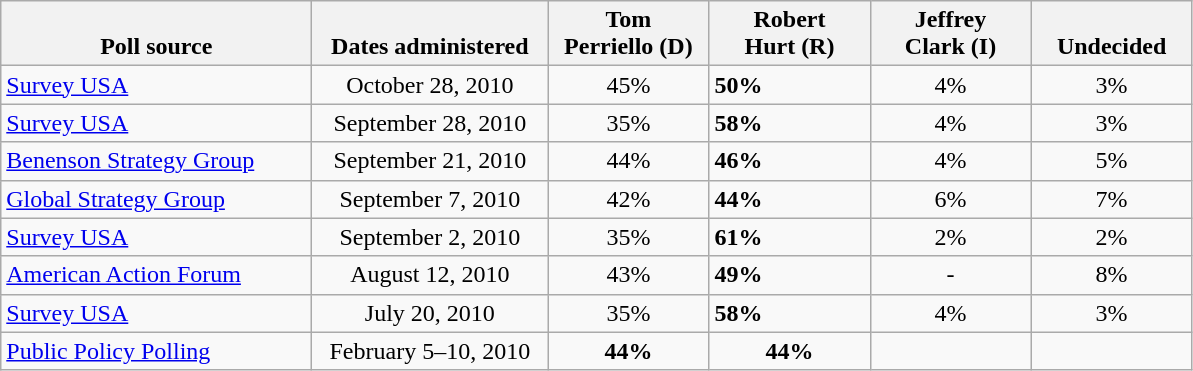<table class="wikitable">
<tr valign=bottom>
<th style="width:200px;">Poll source</th>
<th style="width:150px;">Dates administered</th>
<th style="width:100px;">Tom<br>Perriello (D)</th>
<th style="width:100px;">Robert<br>Hurt (R)</th>
<th style="width:100px;">Jeffrey<br>Clark (I)</th>
<th style="width:100px;">Undecided</th>
</tr>
<tr>
<td><a href='#'>Survey USA</a></td>
<td align=center>October 28, 2010</td>
<td align=center>45%</td>
<td><strong>50%</strong></td>
<td align=center>4%</td>
<td align=center>3%</td>
</tr>
<tr>
<td><a href='#'>Survey USA</a></td>
<td align=center>September 28, 2010</td>
<td align=center>35%</td>
<td><strong>58%</strong></td>
<td align=center>4%</td>
<td align=center>3%</td>
</tr>
<tr>
<td><a href='#'>Benenson Strategy Group</a></td>
<td align=center>September 21, 2010</td>
<td align=center>44%</td>
<td><strong>46%</strong></td>
<td align=center>4%</td>
<td align=center>5%</td>
</tr>
<tr>
<td><a href='#'>Global Strategy Group</a></td>
<td align=center>September 7, 2010</td>
<td align=center>42%</td>
<td><strong>44%</strong></td>
<td align=center>6%</td>
<td align=center>7%</td>
</tr>
<tr>
<td><a href='#'>Survey USA</a></td>
<td align=center>September 2, 2010</td>
<td align=center>35%</td>
<td><strong>61%</strong></td>
<td align=center>2%</td>
<td align=center>2%</td>
</tr>
<tr>
<td><a href='#'>American Action Forum</a></td>
<td align=center>August 12, 2010</td>
<td align=center>43%</td>
<td><strong>49%</strong></td>
<td align=center>-</td>
<td align=center>8%</td>
</tr>
<tr>
<td><a href='#'>Survey USA</a></td>
<td align=center>July 20, 2010</td>
<td align=center>35%</td>
<td><strong>58%</strong></td>
<td align=center>4%</td>
<td align=center>3%</td>
</tr>
<tr>
<td><a href='#'>Public Policy Polling</a></td>
<td align=center>February 5–10, 2010</td>
<td align=center><strong>44%</strong></td>
<td align=center><strong>44%</strong></td>
<td align=center></td>
<td align=center></td>
</tr>
</table>
